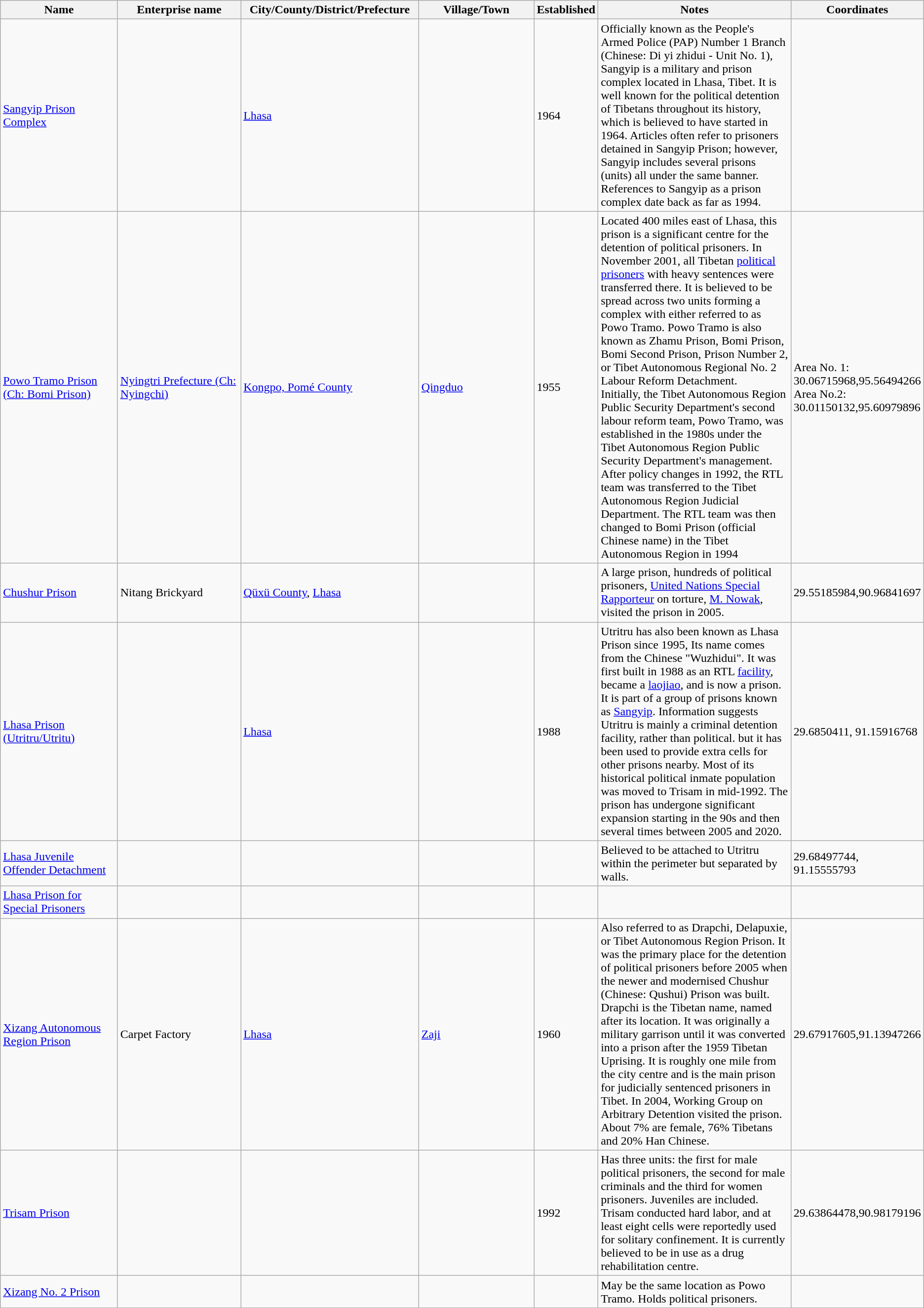<table class="wikitable">
<tr>
<th width=15%>Name</th>
<th width=17%>Enterprise name</th>
<th width=20%>City/County/District/Prefecture</th>
<th width=15%>Village/Town</th>
<th width=5%>Established</th>
<th width=28%>Notes</th>
<th>Coordinates</th>
</tr>
<tr>
<td><a href='#'>Sangyip Prison Complex</a></td>
<td></td>
<td><a href='#'>Lhasa</a></td>
<td></td>
<td>1964</td>
<td>Officially known as the People's Armed Police (PAP) Number 1 Branch (Chinese: Di yi zhidui - Unit No. 1), Sangyip is a military and prison complex located in Lhasa, Tibet. It is well known for the political detention of Tibetans throughout its history, which is believed to have started in 1964. Articles often refer to prisoners detained in Sangyip Prison; however, Sangyip includes several prisons (units) all under the same banner. References to Sangyip as a prison complex date back as far as 1994.</td>
<td></td>
</tr>
<tr>
<td><a href='#'>Powo Tramo Prison (Ch: Bomi Prison)</a></td>
<td><a href='#'>Nyingtri Prefecture (Ch: Nyingchi)</a></td>
<td><a href='#'>Kongpo, Pomé County</a></td>
<td><a href='#'>Qingduo</a></td>
<td>1955</td>
<td>Located 400 miles east of Lhasa, this prison is a significant centre for the detention of political prisoners. In November 2001, all Tibetan <a href='#'>political prisoners</a> with heavy sentences were transferred there. It is believed to be spread across two units forming a complex with either referred to as Powo Tramo. Powo Tramo is also known as Zhamu Prison, Bomi Prison, Bomi Second Prison, Prison Number 2, or Tibet Autonomous Regional No. 2 Labour Reform Detachment.<br>Initially, the Tibet Autonomous Region Public Security Department's second labour reform team, Powo Tramo, was established in the 1980s under the Tibet Autonomous Region Public Security Department's management. After policy changes in 1992, the RTL team was transferred to the Tibet Autonomous Region Judicial Department. The RTL team was then changed to Bomi Prison (official Chinese name) in the Tibet Autonomous Region in 1994</td>
<td>Area No. 1: 30.06715968,95.56494266<br>Area No.2: 30.01150132,95.60979896</td>
</tr>
<tr>
<td><a href='#'>Chushur Prison</a></td>
<td>Nitang Brickyard</td>
<td><a href='#'>Qüxü County</a>, <a href='#'>Lhasa</a></td>
<td></td>
<td></td>
<td>A large prison, hundreds of political prisoners, <a href='#'>United Nations Special Rapporteur</a> on torture, <a href='#'>M. Nowak</a>, visited the prison in 2005.</td>
<td>29.55185984,90.96841697</td>
</tr>
<tr>
<td><a href='#'>Lhasa Prison (Utritru/Utritu)</a></td>
<td></td>
<td><a href='#'>Lhasa</a></td>
<td></td>
<td>1988</td>
<td>Utritru has also been known as Lhasa Prison since 1995,  Its name comes from the Chinese "Wuzhidui". It was first built in 1988 as an RTL <a href='#'>facility</a>, became a <a href='#'>laojiao</a>, and is now a prison. It is part of a group of prisons known as <a href='#'>Sangyip</a>.  Information suggests Utritru is mainly a criminal detention facility, rather than political. but it has been used to provide extra cells for other prisons nearby. Most of its historical political inmate population was moved to Trisam in mid-1992. The prison has undergone significant expansion starting in the 90s and then several times between 2005 and 2020.</td>
<td>29.6850411, 91.15916768</td>
</tr>
<tr>
<td><a href='#'>Lhasa Juvenile Offender Detachment</a></td>
<td></td>
<td></td>
<td></td>
<td></td>
<td>Believed to be attached to Utritru within the perimeter but separated by walls.</td>
<td>29.68497744, 91.15555793</td>
</tr>
<tr>
<td><a href='#'>Lhasa Prison for Special Prisoners</a></td>
<td></td>
<td></td>
<td></td>
<td></td>
<td></td>
<td></td>
</tr>
<tr>
<td><a href='#'>Xizang Autonomous Region Prison</a></td>
<td>Carpet Factory</td>
<td><a href='#'>Lhasa</a></td>
<td><a href='#'>Zaji</a></td>
<td>1960</td>
<td>Also referred to as Drapchi, Delapuxie, or Tibet Autonomous Region Prison.  It was the primary place for the detention of political prisoners before 2005 when the newer and modernised Chushur (Chinese: Qushui) Prison was built. Drapchi is the Tibetan name, named after its location. It was originally a military garrison until it was converted into a prison after the 1959 Tibetan Uprising. It is roughly one mile from the city centre and is the main prison for judicially sentenced prisoners in Tibet. In 2004, Working Group on Arbitrary Detention visited the prison. About 7% are female, 76% Tibetans and 20% Han Chinese.</td>
<td>29.67917605,91.13947266</td>
</tr>
<tr>
<td><a href='#'>Trisam Prison</a></td>
<td></td>
<td></td>
<td></td>
<td>1992</td>
<td>Has three units: the first for male political prisoners, the second for male criminals and the third for women prisoners. Juveniles are included. Trisam conducted hard labor, and at least eight cells were reportedly used for solitary confinement. It is currently believed to be in use as a drug rehabilitation centre.</td>
<td>29.63864478,90.98179196</td>
</tr>
<tr>
<td><a href='#'>Xizang No. 2 Prison</a></td>
<td></td>
<td></td>
<td></td>
<td></td>
<td>May be the same location as Powo Tramo. Holds political prisoners.</td>
<td></td>
</tr>
<tr>
</tr>
</table>
